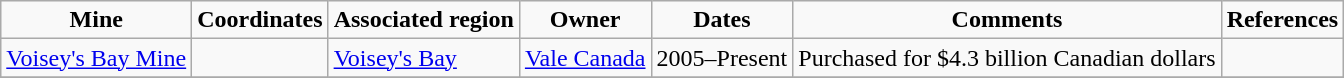<table class="sortable wikitable">
<tr align="center">
<td><strong>Mine</strong></td>
<td><strong>Coordinates</strong></td>
<td><strong>Associated region</strong></td>
<td><strong>Owner</strong></td>
<td><strong>Dates</strong></td>
<td><strong>Comments</strong></td>
<td><strong>References</strong></td>
</tr>
<tr>
<td><a href='#'>Voisey's Bay Mine</a></td>
<td></td>
<td><a href='#'>Voisey's Bay</a></td>
<td><a href='#'>Vale Canada</a></td>
<td>2005–Present</td>
<td>Purchased for $4.3 billion Canadian dollars</td>
<td></td>
</tr>
<tr>
</tr>
</table>
